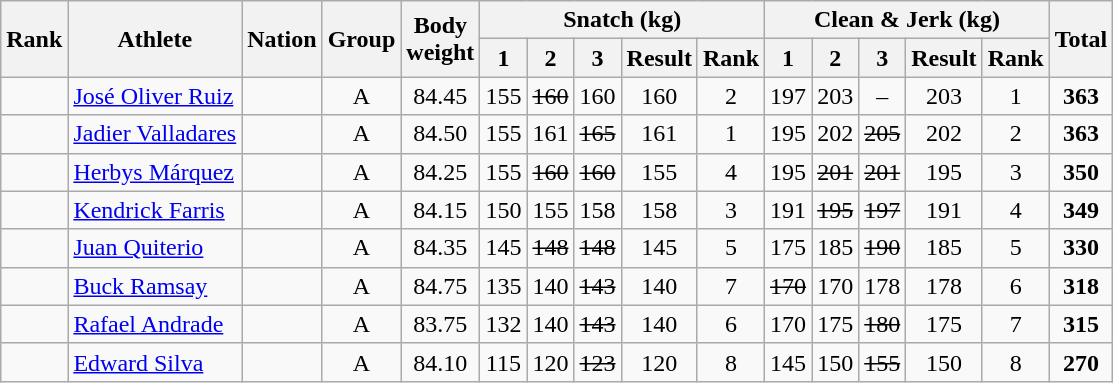<table class="wikitable sortable" style="text-align:center;">
<tr>
<th rowspan=2>Rank</th>
<th rowspan=2>Athlete</th>
<th rowspan=2>Nation</th>
<th rowspan=2>Group</th>
<th rowspan=2>Body<br>weight</th>
<th colspan=5>Snatch (kg)</th>
<th colspan=5>Clean & Jerk (kg)</th>
<th rowspan=2>Total</th>
</tr>
<tr>
<th>1</th>
<th>2</th>
<th>3</th>
<th>Result</th>
<th>Rank</th>
<th>1</th>
<th>2</th>
<th>3</th>
<th>Result</th>
<th>Rank</th>
</tr>
<tr>
<td></td>
<td align=left><a href='#'>José Oliver Ruiz</a></td>
<td align=left></td>
<td>A</td>
<td>84.45</td>
<td>155</td>
<td><s>160</s></td>
<td>160</td>
<td>160</td>
<td>2</td>
<td>197</td>
<td>203</td>
<td>–</td>
<td>203</td>
<td>1</td>
<td><strong>363</strong></td>
</tr>
<tr>
<td></td>
<td align=left><a href='#'>Jadier Valladares</a></td>
<td align=left></td>
<td>A</td>
<td>84.50</td>
<td>155</td>
<td>161</td>
<td><s>165</s></td>
<td>161</td>
<td>1</td>
<td>195</td>
<td>202</td>
<td><s>205</s></td>
<td>202</td>
<td>2</td>
<td><strong>363</strong></td>
</tr>
<tr>
<td></td>
<td align=left><a href='#'>Herbys Márquez</a></td>
<td align=left></td>
<td>A</td>
<td>84.25</td>
<td>155</td>
<td><s>160</s></td>
<td><s>160</s></td>
<td>155</td>
<td>4</td>
<td>195</td>
<td><s>201</s></td>
<td><s>201</s></td>
<td>195</td>
<td>3</td>
<td><strong>350</strong></td>
</tr>
<tr>
<td></td>
<td align=left><a href='#'>Kendrick Farris</a></td>
<td align=left></td>
<td>A</td>
<td>84.15</td>
<td>150</td>
<td>155</td>
<td>158</td>
<td>158</td>
<td>3</td>
<td>191</td>
<td><s>195</s></td>
<td><s>197</s></td>
<td>191</td>
<td>4</td>
<td><strong>349</strong></td>
</tr>
<tr>
<td></td>
<td align=left><a href='#'>Juan Quiterio</a></td>
<td align=left></td>
<td>A</td>
<td>84.35</td>
<td>145</td>
<td><s>148</s></td>
<td><s>148</s></td>
<td>145</td>
<td>5</td>
<td>175</td>
<td>185</td>
<td><s>190</s></td>
<td>185</td>
<td>5</td>
<td><strong>330</strong></td>
</tr>
<tr>
<td></td>
<td align=left><a href='#'>Buck Ramsay</a></td>
<td align=left></td>
<td>A</td>
<td>84.75</td>
<td>135</td>
<td>140</td>
<td><s>143</s></td>
<td>140</td>
<td>7</td>
<td><s>170</s></td>
<td>170</td>
<td>178</td>
<td>178</td>
<td>6</td>
<td><strong>318</strong></td>
</tr>
<tr>
<td></td>
<td align=left><a href='#'>Rafael Andrade</a></td>
<td align=left></td>
<td>A</td>
<td>83.75</td>
<td>132</td>
<td>140</td>
<td><s>143</s></td>
<td>140</td>
<td>6</td>
<td>170</td>
<td>175</td>
<td><s>180</s></td>
<td>175</td>
<td>7</td>
<td><strong>315</strong></td>
</tr>
<tr>
<td></td>
<td align=left><a href='#'>Edward Silva</a></td>
<td align=left></td>
<td>A</td>
<td>84.10</td>
<td>115</td>
<td>120</td>
<td><s>123</s></td>
<td>120</td>
<td>8</td>
<td>145</td>
<td>150</td>
<td><s>155</s></td>
<td>150</td>
<td>8</td>
<td><strong>270</strong></td>
</tr>
</table>
